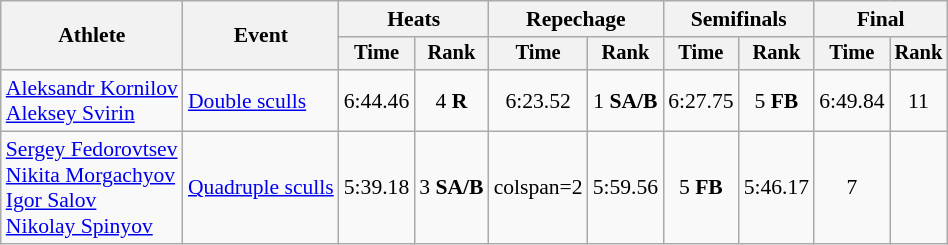<table class="wikitable" style="font-size:90%">
<tr>
<th rowspan="2">Athlete</th>
<th rowspan="2">Event</th>
<th colspan="2">Heats</th>
<th colspan="2">Repechage</th>
<th colspan="2">Semifinals</th>
<th colspan="2">Final</th>
</tr>
<tr style="font-size:95%">
<th>Time</th>
<th>Rank</th>
<th>Time</th>
<th>Rank</th>
<th>Time</th>
<th>Rank</th>
<th>Time</th>
<th>Rank</th>
</tr>
<tr align=center>
<td align=left><a href='#'>Aleksandr Kornilov</a><br><a href='#'>Aleksey Svirin</a></td>
<td align=left><a href='#'>Double sculls</a></td>
<td>6:44.46</td>
<td>4 <strong>R</strong></td>
<td>6:23.52</td>
<td>1 <strong>SA/B</strong></td>
<td>6:27.75</td>
<td>5 <strong>FB</strong></td>
<td>6:49.84</td>
<td>11</td>
</tr>
<tr align=center>
<td align=left><a href='#'>Sergey Fedorovtsev</a><br><a href='#'>Nikita Morgachyov</a><br><a href='#'>Igor Salov</a><br><a href='#'>Nikolay Spinyov</a></td>
<td align=left><a href='#'>Quadruple sculls</a></td>
<td>5:39.18</td>
<td>3 <strong>SA/B</strong></td>
<td>colspan=2 </td>
<td>5:59.56</td>
<td>5 <strong>FB</strong></td>
<td>5:46.17</td>
<td>7</td>
</tr>
</table>
